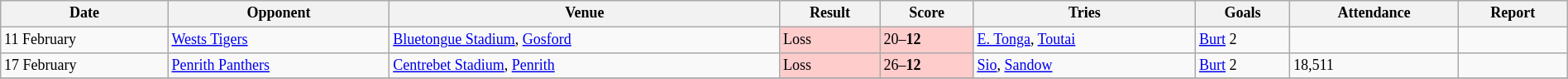<table class="wikitable" style="font-size:75%;" width="100%">
<tr>
<th>Date</th>
<th>Opponent</th>
<th>Venue</th>
<th>Result</th>
<th>Score</th>
<th>Tries</th>
<th>Goals</th>
<th>Attendance</th>
<th>Report</th>
</tr>
<tr>
<td>11 February</td>
<td> <a href='#'>Wests Tigers</a></td>
<td><a href='#'>Bluetongue Stadium</a>, <a href='#'>Gosford</a></td>
<td style="background: #ffcccc;">Loss</td>
<td style="background: #ffcccc;">20–<strong>12</strong></td>
<td><a href='#'>E. Tonga</a>, <a href='#'>Toutai</a></td>
<td><a href='#'>Burt</a> 2</td>
<td></td>
<td></td>
</tr>
<tr>
<td>17 February</td>
<td> <a href='#'>Penrith Panthers</a></td>
<td><a href='#'>Centrebet Stadium</a>, <a href='#'>Penrith</a></td>
<td style="background: #ffcccc;">Loss</td>
<td style="background: #ffcccc;">26–<strong>12</strong></td>
<td><a href='#'>Sio</a>, <a href='#'>Sandow</a></td>
<td><a href='#'>Burt</a> 2</td>
<td>18,511</td>
<td></td>
</tr>
<tr>
</tr>
</table>
